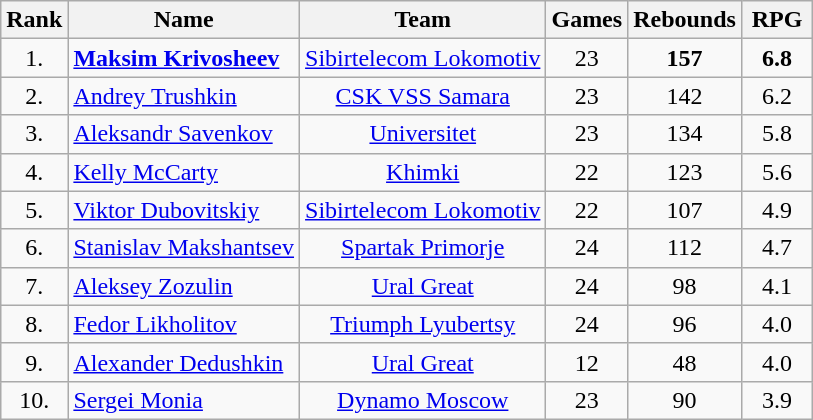<table class="wikitable" style="text-align: center;">
<tr>
<th>Rank</th>
<th>Name</th>
<th>Team</th>
<th>Games</th>
<th>Rebounds</th>
<th width=40>RPG</th>
</tr>
<tr>
<td>1.</td>
<td align="left"> <strong><a href='#'>Maksim Krivosheev</a></strong></td>
<td><a href='#'>Sibirtelecom Lokomotiv</a></td>
<td>23</td>
<td><strong>157</strong></td>
<td><strong>6.8</strong></td>
</tr>
<tr>
<td>2.</td>
<td align="left"> <a href='#'>Andrey Trushkin</a></td>
<td><a href='#'>CSK VSS Samara</a></td>
<td>23</td>
<td>142</td>
<td>6.2</td>
</tr>
<tr>
<td>3.</td>
<td align="left"> <a href='#'>Aleksandr Savenkov</a></td>
<td><a href='#'>Universitet</a></td>
<td>23</td>
<td>134</td>
<td>5.8</td>
</tr>
<tr>
<td>4.</td>
<td align="left">  <a href='#'>Kelly McCarty</a></td>
<td><a href='#'>Khimki</a></td>
<td>22</td>
<td>123</td>
<td>5.6</td>
</tr>
<tr>
<td>5.</td>
<td align="left"> <a href='#'>Viktor Dubovitskiy</a></td>
<td><a href='#'>Sibirtelecom Lokomotiv</a></td>
<td>22</td>
<td>107</td>
<td>4.9</td>
</tr>
<tr>
<td>6.</td>
<td align="left"> <a href='#'>Stanislav Makshantsev</a></td>
<td><a href='#'>Spartak Primorje</a></td>
<td>24</td>
<td>112</td>
<td>4.7</td>
</tr>
<tr>
<td>7.</td>
<td align="left"> <a href='#'>Aleksey Zozulin</a></td>
<td><a href='#'>Ural Great</a></td>
<td>24</td>
<td>98</td>
<td>4.1</td>
</tr>
<tr>
<td>8.</td>
<td align="left"> <a href='#'>Fedor Likholitov</a></td>
<td><a href='#'>Triumph Lyubertsy</a></td>
<td>24</td>
<td>96</td>
<td>4.0</td>
</tr>
<tr>
<td>9.</td>
<td align="left"> <a href='#'>Alexander Dedushkin</a></td>
<td><a href='#'>Ural Great</a></td>
<td>12</td>
<td>48</td>
<td>4.0</td>
</tr>
<tr>
<td>10.</td>
<td align="left">  <a href='#'>Sergei Monia</a></td>
<td><a href='#'>Dynamo Moscow</a></td>
<td>23</td>
<td>90</td>
<td>3.9</td>
</tr>
</table>
